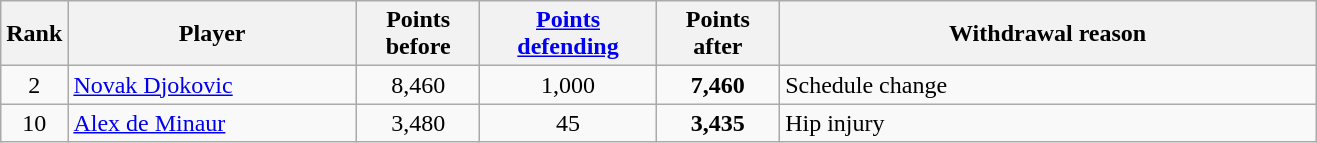<table class="wikitable sortable">
<tr>
<th>Rank</th>
<th style="width:185px;">Player</th>
<th style="width:75px;">Points before</th>
<th style="width:110px;"><a href='#'>Points defending</a></th>
<th style="width:75px;">Points after</th>
<th style="width:350px;">Withdrawal reason</th>
</tr>
<tr>
<td style="text-align:center;">2</td>
<td> <a href='#'>Novak Djokovic</a></td>
<td style="text-align:center;">8,460</td>
<td style="text-align:center;">1,000</td>
<td style="text-align:center;"><strong>7,460</strong></td>
<td>Schedule change</td>
</tr>
<tr>
<td style="text-align:center;">10</td>
<td> <a href='#'>Alex de Minaur</a></td>
<td style="text-align:center;">3,480</td>
<td style="text-align:center;">45</td>
<td style="text-align:center;"><strong>3,435</strong></td>
<td>Hip injury</td>
</tr>
</table>
